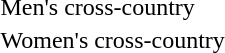<table>
<tr>
<td>Men's cross-country<br></td>
<td></td>
<td></td>
<td></td>
</tr>
<tr>
<td>Women's cross-country<br></td>
<td></td>
<td></td>
<td></td>
</tr>
</table>
